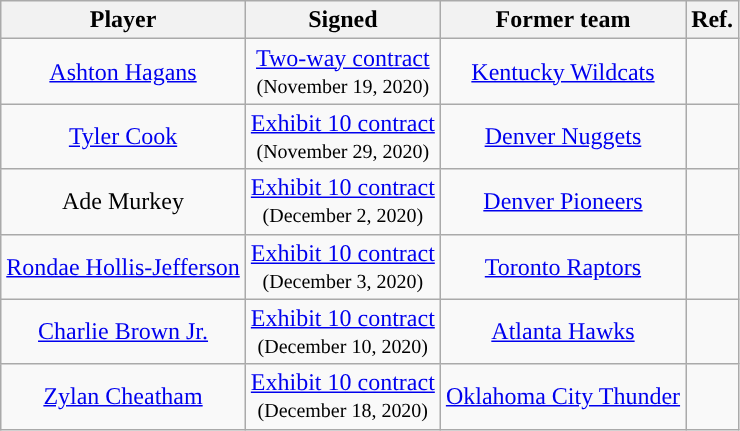<table class="wikitable sortable sortable" style="text-align: center">
<tr>
<th>Player</th>
<th>Signed</th>
<th>Former team</th>
<th>Ref.</th>
</tr>
<tr>
<td><a href='#'>Ashton Hagans</a></td>
<td><a href='#'>Two-way contract</a><br><small>(November 19, 2020)</small></td>
<td><a href='#'>Kentucky Wildcats</a></td>
<td></td>
</tr>
<tr>
<td><a href='#'>Tyler Cook</a></td>
<td><a href='#'>Exhibit 10 contract</a><br><small>(November 29, 2020)</small></td>
<td><a href='#'>Denver Nuggets</a></td>
<td></td>
</tr>
<tr>
<td>Ade Murkey</td>
<td><a href='#'>Exhibit 10 contract</a><br><small>(December 2, 2020)</small></td>
<td><a href='#'>Denver Pioneers</a></td>
<td></td>
</tr>
<tr>
<td><a href='#'>Rondae Hollis-Jefferson</a></td>
<td><a href='#'>Exhibit 10 contract</a><br><small>(December 3, 2020)</small></td>
<td><a href='#'>Toronto Raptors</a></td>
<td></td>
</tr>
<tr>
<td><a href='#'>Charlie Brown Jr.</a></td>
<td><a href='#'>Exhibit 10 contract</a><br><small>(December 10, 2020)</small></td>
<td><a href='#'>Atlanta Hawks</a></td>
<td></td>
</tr>
<tr>
<td><a href='#'>Zylan Cheatham</a></td>
<td><a href='#'>Exhibit 10 contract</a><br><small>(December 18, 2020)</small></td>
<td><a href='#'>Oklahoma City Thunder</a></td>
<td></td>
</tr>
</table>
